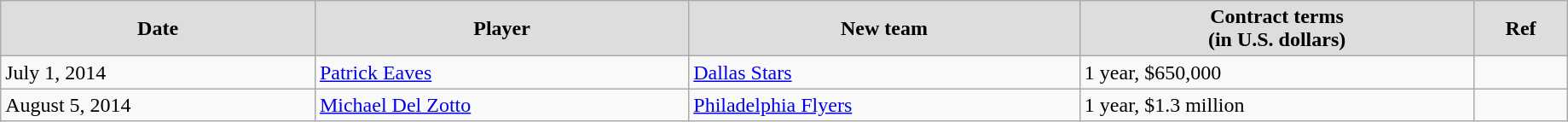<table class="wikitable" width=97%>
<tr align="center" bgcolor="#dddddd">
<td><strong>Date</strong></td>
<td><strong>Player</strong></td>
<td><strong>New team</strong></td>
<td><strong>Contract terms</strong><br><strong>(in U.S. dollars)</strong></td>
<td><strong>Ref</strong></td>
</tr>
<tr>
<td>July 1, 2014</td>
<td><a href='#'>Patrick Eaves</a></td>
<td><a href='#'>Dallas Stars</a></td>
<td>1 year, $650,000</td>
<td></td>
</tr>
<tr>
<td>August 5, 2014</td>
<td><a href='#'>Michael Del Zotto</a></td>
<td><a href='#'>Philadelphia Flyers</a></td>
<td>1 year, $1.3 million</td>
<td></td>
</tr>
</table>
